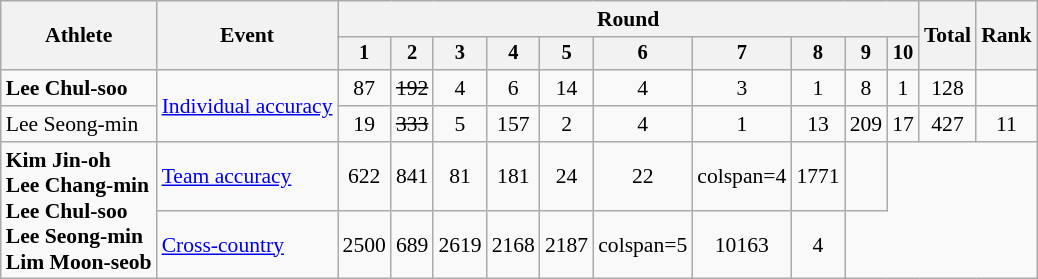<table class=wikitable style=font-size:90%;text-align:center>
<tr>
<th rowspan="2">Athlete</th>
<th rowspan="2">Event</th>
<th colspan=10>Round</th>
<th rowspan=2>Total</th>
<th rowspan=2>Rank</th>
</tr>
<tr style="font-size:95%">
<th>1</th>
<th>2</th>
<th>3</th>
<th>4</th>
<th>5</th>
<th>6</th>
<th>7</th>
<th>8</th>
<th>9</th>
<th>10</th>
</tr>
<tr>
<td align=left><strong>Lee Chul-soo</strong></td>
<td align=left rowspan=2><a href='#'>Individual accuracy</a></td>
<td>87</td>
<td><s>192</s></td>
<td>4</td>
<td>6</td>
<td>14</td>
<td>4</td>
<td>3</td>
<td>1</td>
<td>8</td>
<td>1</td>
<td>128</td>
<td></td>
</tr>
<tr>
<td align=left>Lee Seong-min</td>
<td>19</td>
<td><s>333</s></td>
<td>5</td>
<td>157</td>
<td>2</td>
<td>4</td>
<td>1</td>
<td>13</td>
<td>209</td>
<td>17</td>
<td>427</td>
<td>11</td>
</tr>
<tr>
<td align=left rowspan=2><strong>Kim Jin-oh<br>Lee Chang-min<br>Lee Chul-soo<br>Lee Seong-min<br>Lim Moon-seob</strong></td>
<td align=left><a href='#'>Team accuracy</a></td>
<td>622</td>
<td>841</td>
<td>81</td>
<td>181</td>
<td>24</td>
<td>22</td>
<td>colspan=4 </td>
<td>1771</td>
<td></td>
</tr>
<tr>
<td align=left><a href='#'>Cross-country</a></td>
<td>2500</td>
<td>689</td>
<td>2619</td>
<td>2168</td>
<td>2187</td>
<td>colspan=5 </td>
<td>10163</td>
<td>4</td>
</tr>
</table>
